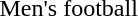<table>
<tr>
<td>Men's football</td>
<td></td>
<td></td>
<td></td>
</tr>
</table>
